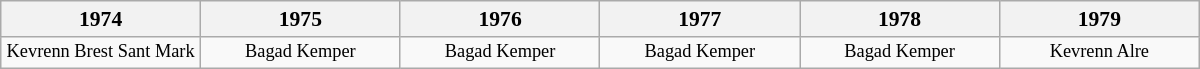<table class="wikitable centre" width="800px" style="text-align:center;font-size:0.9em;table-layout:fixed;">
<tr>
<th scope="col">1974</th>
<th scope="col">1975</th>
<th scope="col">1976</th>
<th scope="col">1977</th>
<th scope="col">1978</th>
<th scope="col">1979</th>
</tr>
<tr style="font-size:0.85em;">
<td>Kevrenn Brest Sant Mark</td>
<td>Bagad Kemper</td>
<td>Bagad Kemper</td>
<td>Bagad Kemper</td>
<td>Bagad Kemper</td>
<td>Kevrenn Alre</td>
</tr>
</table>
